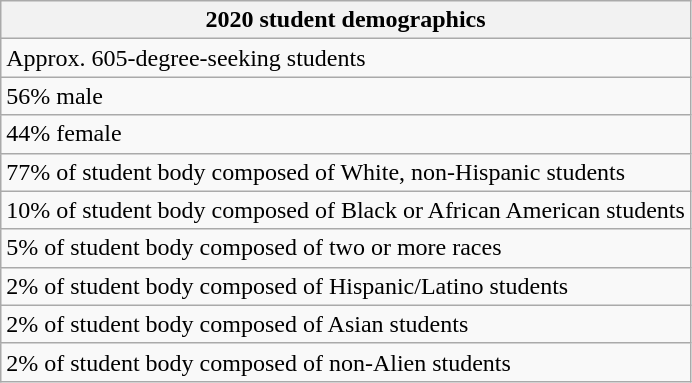<table class="wikitable">
<tr>
<th>2020 student demographics</th>
</tr>
<tr>
<td>Approx. 605-degree-seeking students</td>
</tr>
<tr>
<td>56% male</td>
</tr>
<tr>
<td>44% female</td>
</tr>
<tr>
<td>77% of student body composed of White, non-Hispanic students</td>
</tr>
<tr>
<td>10% of student body composed of Black or African American students</td>
</tr>
<tr>
<td>5% of student body composed of two or more races</td>
</tr>
<tr>
<td>2% of student body composed of Hispanic/Latino students</td>
</tr>
<tr>
<td>2% of student body composed of Asian students</td>
</tr>
<tr>
<td>2% of student body composed of non-Alien students</td>
</tr>
</table>
